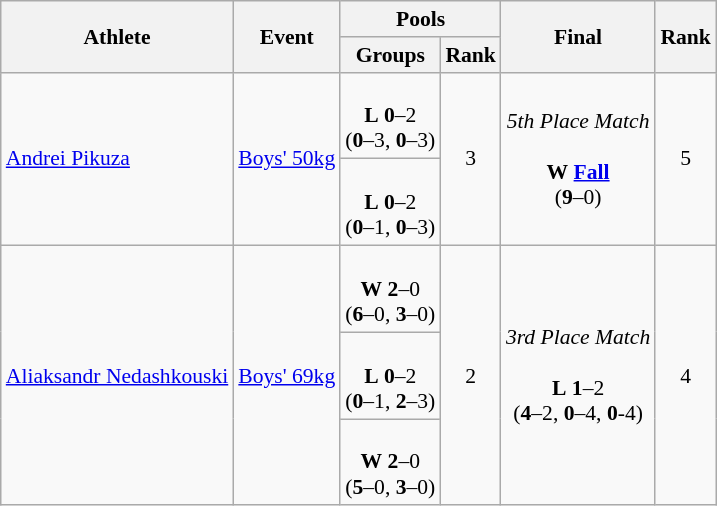<table class="wikitable" style="text-align:left; font-size:90%">
<tr>
<th rowspan="2">Athlete</th>
<th rowspan="2">Event</th>
<th colspan="2">Pools</th>
<th rowspan="2">Final</th>
<th rowspan="2">Rank</th>
</tr>
<tr>
<th>Groups</th>
<th>Rank</th>
</tr>
<tr>
<td rowspan="2"><a href='#'>Andrei Pikuza</a></td>
<td rowspan="2"><a href='#'>Boys' 50kg</a></td>
<td align=center><br><strong>L</strong> <strong>0</strong>–2<br>(<strong>0</strong>–3, <strong>0</strong>–3)</td>
<td rowspan="2" align=center>3</td>
<td align=center rowspan=2><em>5th Place Match</em><br><br><strong>W</strong> <strong><a href='#'>Fall</a></strong><br>(<strong>9</strong>–0)</td>
<td rowspan="2" align="center">5</td>
</tr>
<tr>
<td align=center><br><strong>L</strong> <strong>0</strong>–2<br>(<strong>0</strong>–1, <strong>0</strong>–3)</td>
</tr>
<tr>
<td rowspan="3"><a href='#'>Aliaksandr Nedashkouski</a></td>
<td rowspan="3"><a href='#'>Boys' 69kg</a></td>
<td align=center><br><strong>W</strong> <strong>2</strong>–0<br>(<strong>6</strong>–0, <strong>3</strong>–0)</td>
<td rowspan="3" align=center>2</td>
<td align=center rowspan=3><em>3rd Place Match</em><br><br><strong>L</strong> <strong>1</strong>–2<br>(<strong>4</strong>–2, <strong>0</strong>–4, <strong>0</strong>-4)</td>
<td rowspan="3" align="center">4</td>
</tr>
<tr>
<td align=center><br><strong>L</strong> <strong>0</strong>–2<br>(<strong>0</strong>–1, <strong>2</strong>–3)</td>
</tr>
<tr>
<td align=center><br><strong>W</strong> <strong>2</strong>–0<br>(<strong>5</strong>–0, <strong>3</strong>–0)</td>
</tr>
</table>
